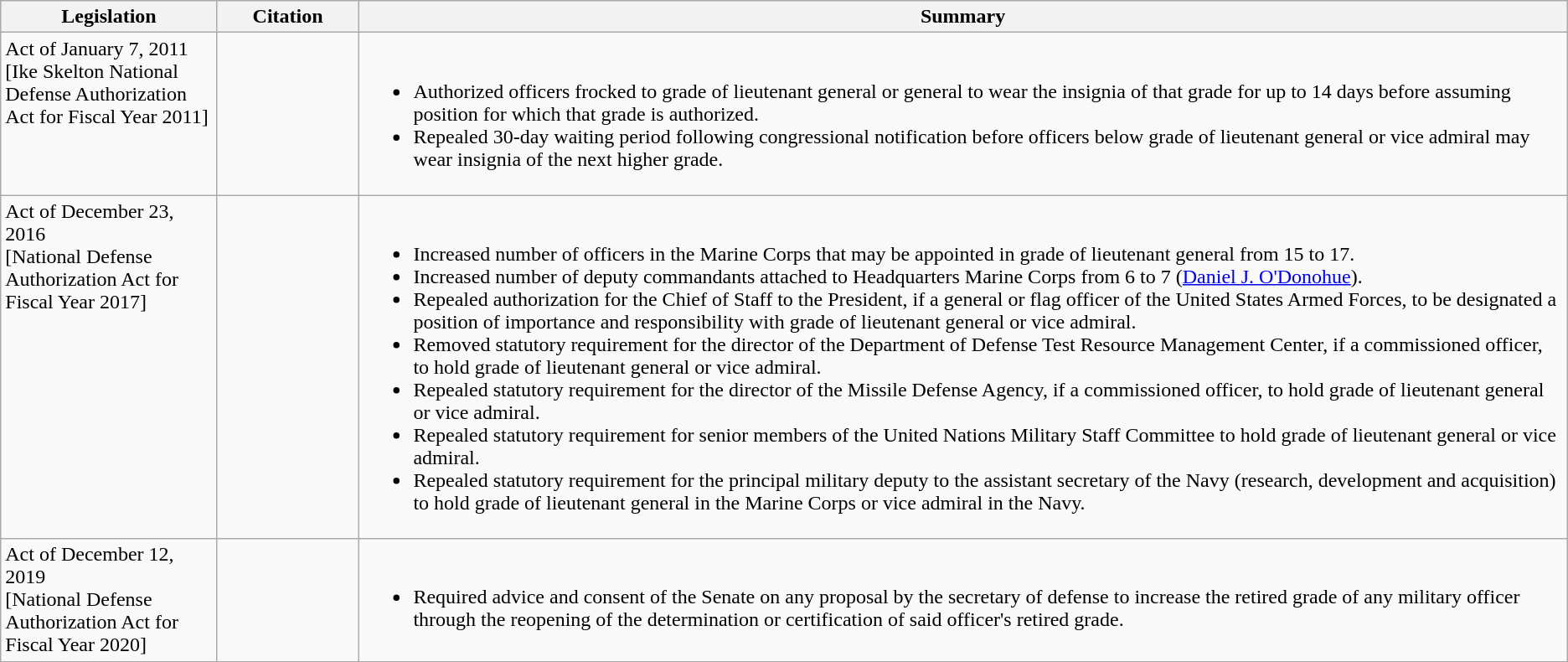<table class="wikitable">
<tr>
<th width = 165>Legislation</th>
<th width = 105>Citation</th>
<th scope="col" class="unsortable">Summary</th>
</tr>
<tr style="vertical-align: top;">
<td>Act of January 7, 2011<br>[Ike Skelton National Defense Authorization Act for Fiscal Year 2011]</td>
<td> <br> </td>
<td><br><ul><li>Authorized officers frocked to grade of lieutenant general or general to wear the insignia of that grade for up to 14 days before assuming position for which that grade is authorized.</li><li>Repealed 30-day waiting period following congressional notification before officers below grade of lieutenant general or vice admiral may wear insignia of the next higher grade.</li></ul></td>
</tr>
<tr style="vertical-align: top;">
<td>Act of December 23, 2016<br>[National Defense Authorization Act for Fiscal Year 2017]</td>
<td> <br> <br> <br> </td>
<td><br><ul><li>Increased number of officers in the Marine Corps that may be appointed in grade of lieutenant general from 15 to 17.</li><li>Increased number of deputy commandants attached to Headquarters Marine Corps from 6 to 7 (<a href='#'>Daniel J. O'Donohue</a>).</li><li>Repealed authorization for the Chief of Staff to the President, if a general or flag officer of the United States Armed Forces, to be designated a position of importance and responsibility with grade of lieutenant general or vice admiral.</li><li>Removed statutory requirement for the director of the Department of Defense Test Resource Management Center, if a commissioned officer, to hold grade of lieutenant general or vice admiral.</li><li>Repealed statutory requirement for the director of the Missile Defense Agency, if a commissioned officer, to hold grade of lieutenant general or vice admiral.</li><li>Repealed statutory requirement for senior members of the United Nations Military Staff Committee to hold grade of lieutenant general or vice admiral.</li><li>Repealed statutory requirement for the principal military deputy to the assistant secretary of the Navy (research, development and acquisition) to hold grade of lieutenant general in the Marine Corps or vice admiral in the Navy.</li></ul></td>
</tr>
<tr style="vertical-align: top;">
<td>Act of December 12, 2019<br>[National Defense Authorization Act for Fiscal Year 2020]</td>
<td> </td>
<td><br><ul><li>Required advice and consent of the Senate on any proposal by the secretary of defense to increase the retired grade of any military officer through the reopening of the determination or certification of said officer's retired grade.</li></ul></td>
</tr>
</table>
